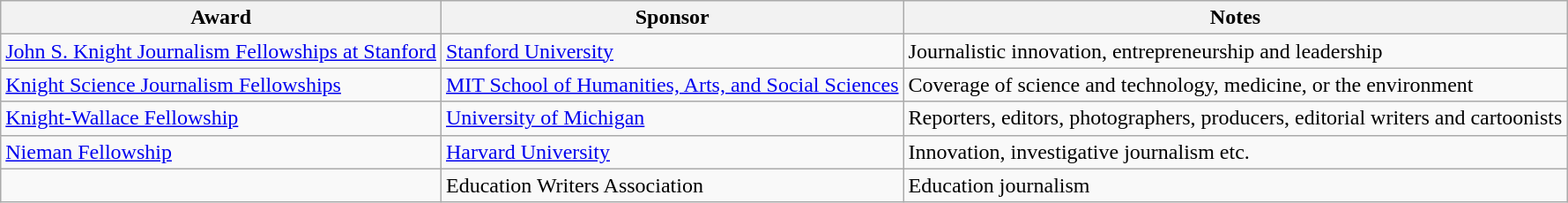<table class="wikitable sortable">
<tr>
<th>Award</th>
<th>Sponsor</th>
<th>Notes</th>
</tr>
<tr>
<td><a href='#'>John S. Knight Journalism Fellowships at Stanford</a></td>
<td><a href='#'>Stanford University</a></td>
<td>Journalistic innovation, entrepreneurship and leadership</td>
</tr>
<tr>
<td><a href='#'>Knight Science Journalism Fellowships</a></td>
<td><a href='#'>MIT School of Humanities, Arts, and Social Sciences</a></td>
<td>Coverage of science and technology, medicine, or the environment</td>
</tr>
<tr>
<td><a href='#'>Knight-Wallace Fellowship</a></td>
<td><a href='#'>University of Michigan</a></td>
<td>Reporters, editors, photographers, producers, editorial writers and cartoonists</td>
</tr>
<tr>
<td><a href='#'>Nieman Fellowship</a></td>
<td><a href='#'>Harvard University</a></td>
<td>Innovation, investigative journalism etc.</td>
</tr>
<tr>
<td></td>
<td>Education Writers Association</td>
<td>Education journalism</td>
</tr>
</table>
